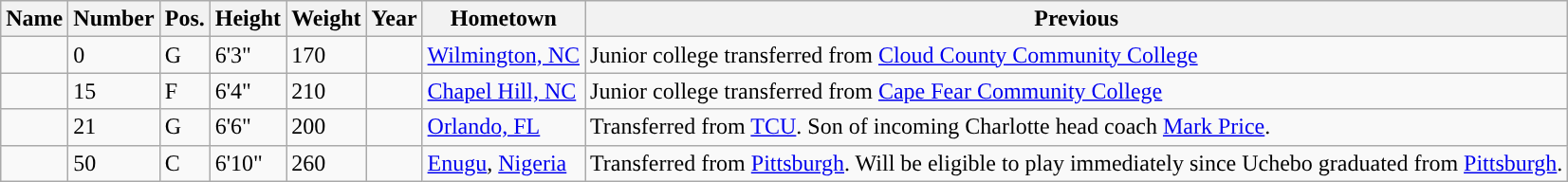<table class="wikitable sortable" border="1">
<tr>
<th>Name</th>
<th>Number</th>
<th>Pos.</th>
<th>Height</th>
<th>Weight</th>
<th>Year</th>
<th>Hometown</th>
<th>Previous</th>
</tr>
<tr>
<td></td>
<td>0</td>
<td>G</td>
<td>6'3"</td>
<td>170</td>
<td></td>
<td><a href='#'>Wilmington, NC</a></td>
<td>Junior college transferred from <a href='#'>Cloud County Community College</a></td>
</tr>
<tr>
<td></td>
<td>15</td>
<td>F</td>
<td>6'4"</td>
<td>210</td>
<td></td>
<td><a href='#'>Chapel Hill, NC</a></td>
<td>Junior college transferred from <a href='#'>Cape Fear Community College</a></td>
</tr>
<tr>
<td></td>
<td>21</td>
<td>G</td>
<td>6'6"</td>
<td>200</td>
<td></td>
<td><a href='#'>Orlando, FL</a></td>
<td>Transferred from <a href='#'>TCU</a>. Son of incoming Charlotte head coach <a href='#'>Mark Price</a>.</td>
</tr>
<tr>
<td></td>
<td>50</td>
<td>C</td>
<td>6'10"</td>
<td>260</td>
<td></td>
<td><a href='#'>Enugu</a>, <a href='#'>Nigeria</a></td>
<td>Transferred from <a href='#'>Pittsburgh</a>. Will be eligible to play immediately since Uchebo graduated from <a href='#'>Pittsburgh</a>.</td>
</tr>
</table>
